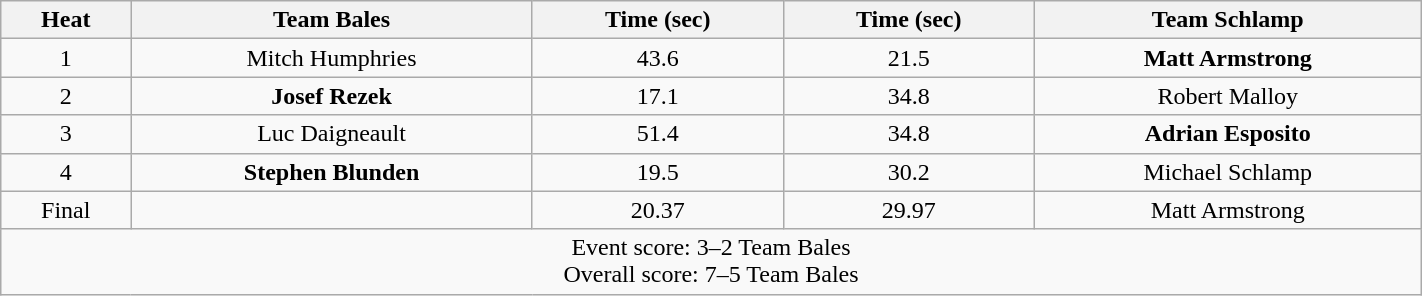<table width="75%" class="wikitable">
<tr align="center">
<th>Heat</th>
<th>Team Bales</th>
<th>Time (sec)</th>
<th>Time (sec)</th>
<th>Team Schlamp</th>
</tr>
<tr align="center">
<td>1</td>
<td>Mitch Humphries</td>
<td>43.6</td>
<td>21.5</td>
<td><strong>Matt Armstrong</strong></td>
</tr>
<tr align="center">
<td>2</td>
<td><strong>Josef Rezek</strong></td>
<td>17.1</td>
<td>34.8</td>
<td>Robert Malloy</td>
</tr>
<tr align="center">
<td>3</td>
<td>Luc Daigneault</td>
<td>51.4</td>
<td>34.8</td>
<td><strong>Adrian Esposito</strong></td>
</tr>
<tr align="center">
<td>4</td>
<td><strong>Stephen Blunden</strong></td>
<td>19.5</td>
<td>30.2</td>
<td>Michael Schlamp</td>
</tr>
<tr align="center">
<td>Final</td>
<td></td>
<td>20.37</td>
<td>29.97</td>
<td>Matt Armstrong</td>
</tr>
<tr align="center">
<td colspan="5">Event score: 3–2 Team Bales <br> Overall score: 7–5 Team Bales</td>
</tr>
</table>
